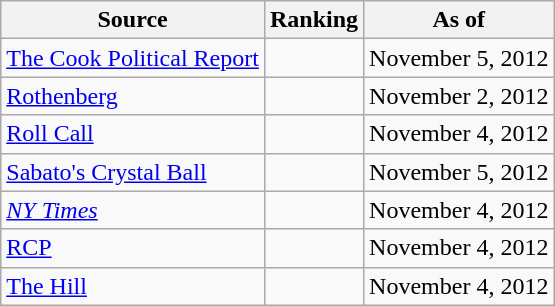<table class="wikitable" style="text-align:center">
<tr>
<th>Source</th>
<th>Ranking</th>
<th>As of</th>
</tr>
<tr>
<td align=left><a href='#'>The Cook Political Report</a></td>
<td></td>
<td>November 5, 2012</td>
</tr>
<tr>
<td align=left><a href='#'>Rothenberg</a></td>
<td></td>
<td>November 2, 2012</td>
</tr>
<tr>
<td align=left><a href='#'>Roll Call</a></td>
<td></td>
<td>November 4, 2012</td>
</tr>
<tr>
<td align=left><a href='#'>Sabato's Crystal Ball</a></td>
<td></td>
<td>November 5, 2012</td>
</tr>
<tr>
<td align=left><a href='#'><em>NY Times</em></a></td>
<td></td>
<td>November 4, 2012</td>
</tr>
<tr>
<td align="left"><a href='#'>RCP</a></td>
<td></td>
<td>November 4, 2012</td>
</tr>
<tr>
<td align=left><a href='#'>The Hill</a></td>
<td></td>
<td>November 4, 2012</td>
</tr>
</table>
